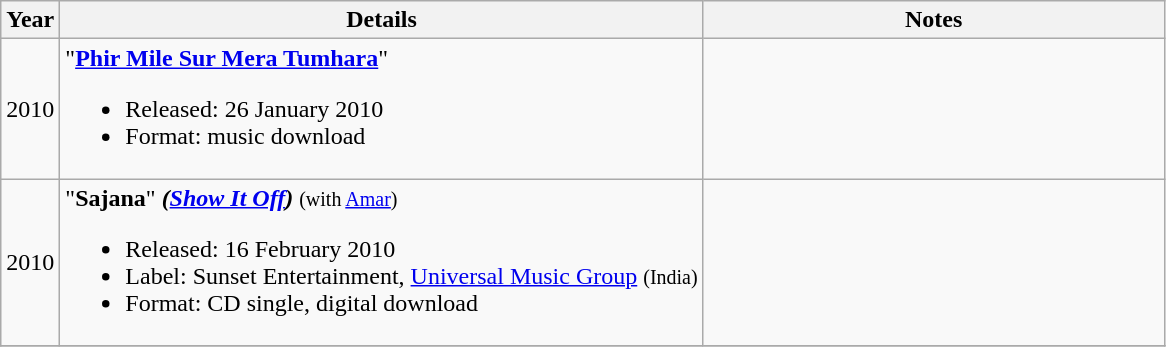<table class="wikitable">
<tr>
<th>Year</th>
<th>Details</th>
<th class="unsortable" style="width: 300px;">Notes</th>
</tr>
<tr>
<td>2010</td>
<td>"<strong><a href='#'>Phir Mile Sur Mera Tumhara</a></strong>"<br><ul><li>Released: 26 January 2010</li><li>Format: music download</li></ul></td>
<td></td>
</tr>
<tr>
<td>2010</td>
<td>"<strong>Sajana</strong>" <strong><em>(<a href='#'>Show It Off</a>)</em></strong> <small>(with <a href='#'>Amar</a>)</small><br><ul><li>Released: 16 February 2010</li><li>Label: Sunset Entertainment, <a href='#'>Universal Music Group</a> <small>(India)</small></li><li>Format: CD single, digital download</li></ul></td>
<td></td>
</tr>
<tr>
</tr>
</table>
